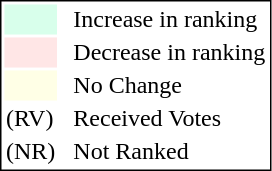<table style="border:1px solid black;">
<tr>
<td style="background:#D8FFEB; width:20px;"></td>
<td> </td>
<td>Increase in ranking</td>
</tr>
<tr>
<td style="background:#FFE6E6; width:20px;"></td>
<td> </td>
<td>Decrease in ranking</td>
</tr>
<tr>
<td style="background:#FFFFE6; width:20px;"></td>
<td> </td>
<td>No Change</td>
</tr>
<tr>
<td>(RV)</td>
<td> </td>
<td>Received Votes</td>
</tr>
<tr>
<td>(NR)</td>
<td> </td>
<td>Not Ranked</td>
</tr>
</table>
